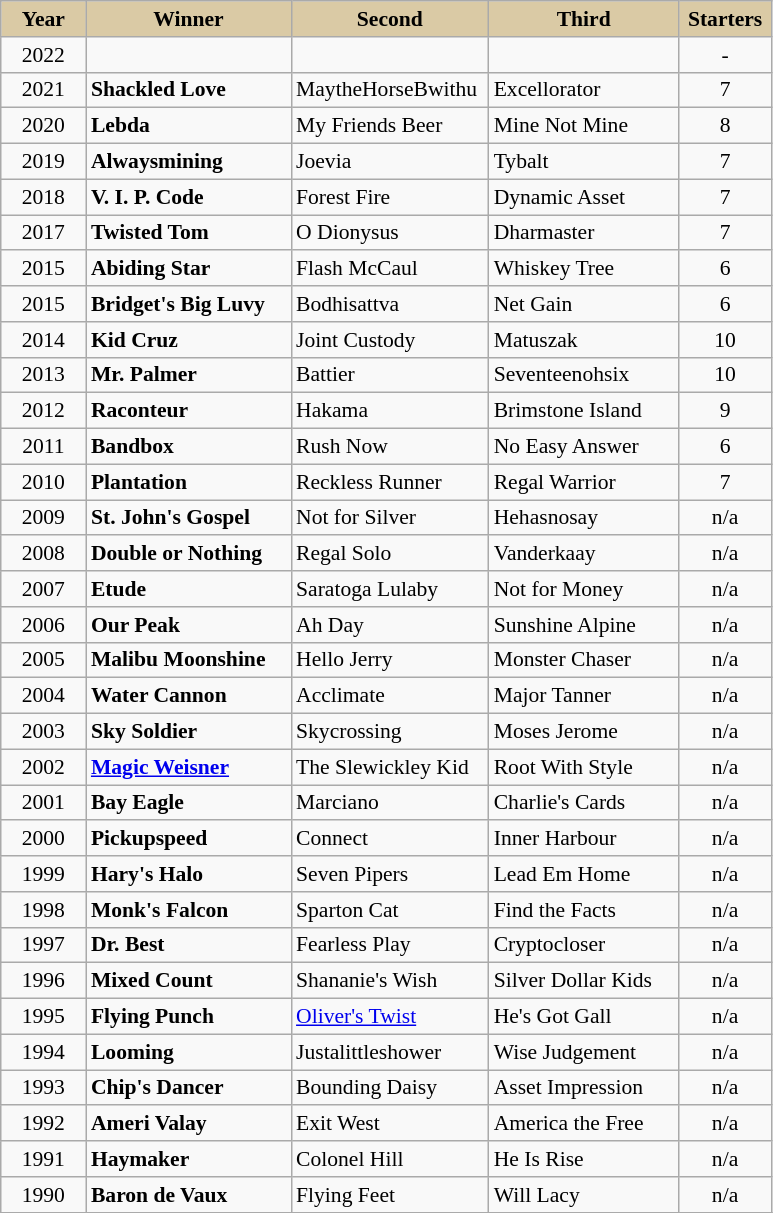<table class = "wikitable sortable" | border="1" cellpadding="0" style="border-collapse: collapse; font-size:90%">
<tr bgcolor="#DACAA5" align="center">
<td width="50px"><strong>Year</strong> <br></td>
<td width="130px"><strong>Winner</strong> <br></td>
<td width="125px"><strong>Second</strong> <br></td>
<td width="120px"><strong>Third</strong> <br></td>
<td width="55px"><strong>Starters</strong></td>
</tr>
<tr>
<td align=center>2022</td>
<td></td>
<td></td>
<td></td>
<td align=center>-</td>
</tr>
<tr>
<td align=center>2021</td>
<td><strong>Shackled Love</strong></td>
<td>MaytheHorseBwithu</td>
<td>Excellorator</td>
<td align=center>7</td>
</tr>
<tr>
<td align=center>2020</td>
<td><strong>Lebda</strong></td>
<td>My Friends Beer</td>
<td>Mine Not Mine</td>
<td align=center>8</td>
</tr>
<tr>
<td align=center>2019</td>
<td><strong>Alwaysmining</strong></td>
<td>Joevia</td>
<td>Tybalt</td>
<td align=center>7</td>
</tr>
<tr>
<td align=center>2018</td>
<td><strong>V. I. P. Code</strong></td>
<td>Forest Fire</td>
<td>Dynamic Asset</td>
<td align=center>7</td>
</tr>
<tr>
<td align=center>2017</td>
<td><strong>Twisted Tom</strong></td>
<td>O Dionysus</td>
<td>Dharmaster</td>
<td align=center>7</td>
</tr>
<tr>
<td align=center>2015</td>
<td><strong>Abiding Star</strong></td>
<td>Flash McCaul</td>
<td>Whiskey Tree</td>
<td align=center>6</td>
</tr>
<tr>
<td align=center>2015</td>
<td><strong>Bridget's Big Luvy</strong></td>
<td>Bodhisattva</td>
<td>Net Gain</td>
<td align=center>6</td>
</tr>
<tr>
<td align=center>2014</td>
<td><strong>Kid Cruz</strong></td>
<td>Joint Custody</td>
<td>Matuszak</td>
<td align=center>10</td>
</tr>
<tr>
<td align=center>2013</td>
<td><strong>Mr. Palmer</strong></td>
<td>Battier</td>
<td>Seventeenohsix</td>
<td align=center>10</td>
</tr>
<tr>
<td align=center>2012</td>
<td><strong>Raconteur</strong></td>
<td>Hakama</td>
<td>Brimstone Island</td>
<td align=center>9</td>
</tr>
<tr>
<td align=center>2011</td>
<td><strong>Bandbox</strong></td>
<td>Rush Now</td>
<td>No Easy Answer</td>
<td align=center>6</td>
</tr>
<tr>
<td align=center>2010</td>
<td><strong>Plantation</strong></td>
<td>Reckless Runner</td>
<td>Regal Warrior</td>
<td align=center>7</td>
</tr>
<tr>
<td align=center>2009</td>
<td><strong>St. John's Gospel</strong></td>
<td>Not for Silver</td>
<td>Hehasnosay</td>
<td align=center>n/a</td>
</tr>
<tr>
<td align=center>2008</td>
<td><strong>Double or Nothing</strong></td>
<td>Regal Solo</td>
<td>Vanderkaay</td>
<td align=center>n/a</td>
</tr>
<tr>
<td align=center>2007</td>
<td><strong>Etude</strong></td>
<td>Saratoga Lulaby</td>
<td>Not for Money</td>
<td align=center>n/a</td>
</tr>
<tr>
<td align=center>2006</td>
<td><strong>Our Peak</strong></td>
<td>Ah Day</td>
<td>Sunshine Alpine</td>
<td align=center>n/a</td>
</tr>
<tr>
<td align=center>2005</td>
<td><strong>Malibu Moonshine</strong></td>
<td>Hello Jerry</td>
<td>Monster Chaser</td>
<td align=center>n/a</td>
</tr>
<tr>
<td align=center>2004</td>
<td><strong>Water Cannon</strong></td>
<td>Acclimate</td>
<td>Major Tanner</td>
<td align=center>n/a</td>
</tr>
<tr>
<td align=center>2003</td>
<td><strong>Sky Soldier</strong></td>
<td>Skycrossing</td>
<td>Moses Jerome</td>
<td align=center>n/a</td>
</tr>
<tr>
<td align=center>2002</td>
<td><strong><a href='#'>Magic Weisner</a></strong></td>
<td>The Slewickley Kid</td>
<td>Root With Style</td>
<td align=center>n/a</td>
</tr>
<tr>
<td align=center>2001</td>
<td><strong>Bay Eagle</strong></td>
<td>Marciano</td>
<td>Charlie's Cards</td>
<td align=center>n/a</td>
</tr>
<tr>
<td align=center>2000</td>
<td><strong>Pickupspeed</strong></td>
<td>Connect</td>
<td>Inner Harbour</td>
<td align=center>n/a</td>
</tr>
<tr>
<td align=center>1999</td>
<td><strong>Hary's Halo</strong></td>
<td>Seven Pipers</td>
<td>Lead Em Home</td>
<td align=center>n/a</td>
</tr>
<tr>
<td align=center>1998</td>
<td><strong>Monk's Falcon</strong></td>
<td>Sparton Cat</td>
<td>Find the Facts</td>
<td align=center>n/a</td>
</tr>
<tr>
<td align=center>1997</td>
<td><strong>Dr. Best</strong></td>
<td>Fearless Play</td>
<td>Cryptocloser</td>
<td align=center>n/a</td>
</tr>
<tr>
<td align=center>1996</td>
<td><strong>Mixed Count</strong></td>
<td>Shananie's Wish</td>
<td>Silver Dollar Kids</td>
<td align=center>n/a</td>
</tr>
<tr>
<td align=center>1995</td>
<td><strong>Flying Punch</strong></td>
<td><a href='#'>Oliver's Twist</a></td>
<td>He's Got Gall</td>
<td align=center>n/a</td>
</tr>
<tr>
<td align=center>1994</td>
<td><strong>Looming</strong></td>
<td>Justalittleshower</td>
<td>Wise Judgement</td>
<td align=center>n/a</td>
</tr>
<tr>
<td align=center>1993</td>
<td><strong>Chip's Dancer</strong></td>
<td>Bounding Daisy</td>
<td>Asset Impression</td>
<td align=center>n/a</td>
</tr>
<tr>
<td align=center>1992</td>
<td><strong>Ameri Valay</strong></td>
<td>Exit West</td>
<td>America the Free</td>
<td align=center>n/a</td>
</tr>
<tr>
<td align=center>1991</td>
<td><strong>Haymaker</strong></td>
<td>Colonel Hill</td>
<td>He Is Rise</td>
<td align=center>n/a</td>
</tr>
<tr>
<td align=center>1990</td>
<td><strong>Baron de Vaux</strong></td>
<td>Flying Feet</td>
<td>Will Lacy</td>
<td align=center>n/a</td>
</tr>
<tr>
</tr>
</table>
